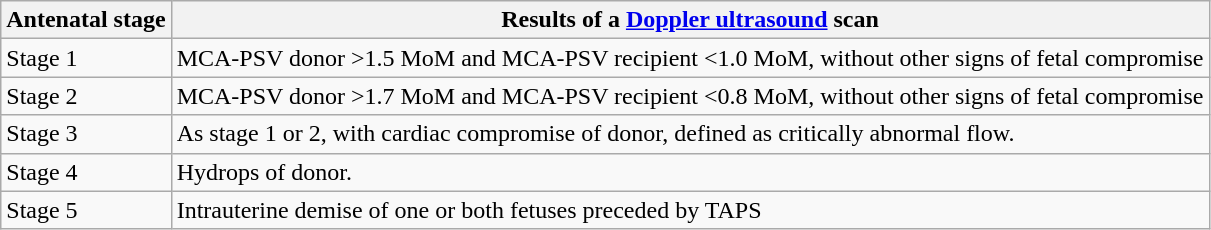<table class="wikitable">
<tr>
<th>Antenatal stage</th>
<th>Results of a <a href='#'>Doppler ultrasound</a> scan</th>
</tr>
<tr>
<td>Stage 1</td>
<td>MCA-PSV donor >1.5 MoM and MCA-PSV recipient <1.0 MoM, without other signs of fetal compromise</td>
</tr>
<tr>
<td>Stage 2</td>
<td>MCA-PSV donor >1.7 MoM and MCA-PSV recipient <0.8 MoM, without other signs of fetal compromise</td>
</tr>
<tr>
<td>Stage 3</td>
<td>As stage 1 or 2, with cardiac compromise of donor, defined as critically abnormal flow.</td>
</tr>
<tr>
<td>Stage 4</td>
<td>Hydrops of donor.</td>
</tr>
<tr>
<td>Stage 5</td>
<td>Intrauterine demise of one or both fetuses preceded by TAPS</td>
</tr>
</table>
